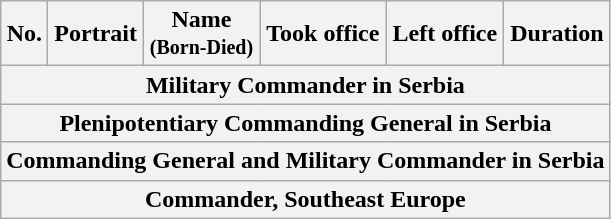<table class="wikitable" style="text-align:center;">
<tr>
<th>No.</th>
<th>Portrait</th>
<th>Name<br><small>(Born-Died)</small></th>
<th>Took office</th>
<th>Left office</th>
<th>Duration</th>
</tr>
<tr style="text-align:center;">
<th colspan=6>Military Commander in Serbia<br>

</th>
</tr>
<tr style="text-align:center;">
<th colspan=6>Plenipotentiary Commanding General in Serbia<br>
</th>
</tr>
<tr style="text-align:center;">
<th colspan=6>Commanding General and Military Commander in Serbia<br></th>
</tr>
<tr style="text-align:center;">
<th colspan=6>Commander, Southeast Europe<br></th>
</tr>
</table>
